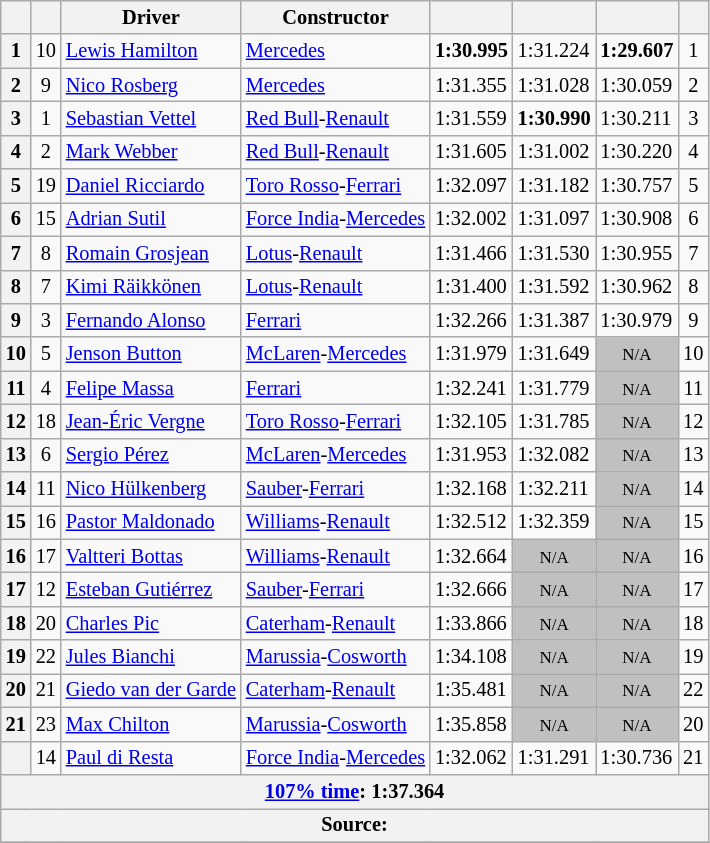<table class="wikitable sortable" style="font-size:85%">
<tr>
<th scope="col"></th>
<th scope="col"></th>
<th scope="col">Driver</th>
<th scope="col">Constructor</th>
<th scope="col"></th>
<th scope="col"></th>
<th scope="col"></th>
<th scope="col"></th>
</tr>
<tr>
<th scope="row">1</th>
<td align="center">10</td>
<td data-sort-value="HAM"> <a href='#'>Lewis Hamilton</a></td>
<td><a href='#'>Mercedes</a></td>
<td><strong>1:30.995</strong></td>
<td>1:31.224</td>
<td><strong>1:29.607</strong></td>
<td align="center">1</td>
</tr>
<tr>
<th scope="row">2</th>
<td align="center">9</td>
<td data-sort-value="ROS"> <a href='#'>Nico Rosberg</a></td>
<td><a href='#'>Mercedes</a></td>
<td>1:31.355</td>
<td>1:31.028</td>
<td>1:30.059</td>
<td align="center">2</td>
</tr>
<tr>
<th scope="row">3</th>
<td align="center">1</td>
<td data-sort-value="VET"> <a href='#'>Sebastian Vettel</a></td>
<td><a href='#'>Red Bull</a>-<a href='#'>Renault</a></td>
<td>1:31.559</td>
<td><strong>1:30.990</strong></td>
<td>1:30.211</td>
<td align="center">3</td>
</tr>
<tr>
<th scope="row">4</th>
<td align="center">2</td>
<td data-sort-value="WEB"> <a href='#'>Mark Webber</a></td>
<td><a href='#'>Red Bull</a>-<a href='#'>Renault</a></td>
<td>1:31.605</td>
<td>1:31.002</td>
<td>1:30.220</td>
<td align="center">4</td>
</tr>
<tr>
<th scope="row">5</th>
<td align="center">19</td>
<td data-sort-value="RIC"> <a href='#'>Daniel Ricciardo</a></td>
<td><a href='#'>Toro Rosso</a>-<a href='#'>Ferrari</a></td>
<td>1:32.097</td>
<td>1:31.182</td>
<td>1:30.757</td>
<td align="center">5</td>
</tr>
<tr>
<th scope="row">6</th>
<td align="center">15</td>
<td data-sort-value="SUT"> <a href='#'>Adrian Sutil</a></td>
<td><a href='#'>Force India</a>-<a href='#'>Mercedes</a></td>
<td>1:32.002</td>
<td>1:31.097</td>
<td>1:30.908</td>
<td align="center">6</td>
</tr>
<tr>
<th scope="row">7</th>
<td align="center">8</td>
<td data-sort-value="GRO"> <a href='#'>Romain Grosjean</a></td>
<td><a href='#'>Lotus</a>-<a href='#'>Renault</a></td>
<td>1:31.466</td>
<td>1:31.530</td>
<td>1:30.955</td>
<td align="center">7</td>
</tr>
<tr>
<th scope="row">8</th>
<td align="center">7</td>
<td data-sort-value="RAI"> <a href='#'>Kimi Räikkönen</a></td>
<td><a href='#'>Lotus</a>-<a href='#'>Renault</a></td>
<td>1:31.400</td>
<td>1:31.592</td>
<td>1:30.962</td>
<td align="center">8</td>
</tr>
<tr>
<th scope="row">9</th>
<td align="center">3</td>
<td data-sort-value="ALO"> <a href='#'>Fernando Alonso</a></td>
<td><a href='#'>Ferrari</a></td>
<td>1:32.266</td>
<td>1:31.387</td>
<td>1:30.979</td>
<td align="center">9</td>
</tr>
<tr>
<th scope="row">10</th>
<td align="center">5</td>
<td data-sort-value="BUT"> <a href='#'>Jenson Button</a></td>
<td><a href='#'>McLaren</a>-<a href='#'>Mercedes</a></td>
<td>1:31.979</td>
<td>1:31.649</td>
<td style="background: silver" align="center" data-sort-value="10"><small>N/A</small></td>
<td align="center">10</td>
</tr>
<tr>
<th scope="row">11</th>
<td align="center">4</td>
<td data-sort-value="MAS"> <a href='#'>Felipe Massa</a></td>
<td><a href='#'>Ferrari</a></td>
<td>1:32.241</td>
<td>1:31.779</td>
<td style="background: silver" align="center" data-sort-value="11"><small>N/A</small></td>
<td align="center">11</td>
</tr>
<tr>
<th scope="row">12</th>
<td align="center">18</td>
<td data-sort-value="VER"> <a href='#'>Jean-Éric Vergne</a></td>
<td><a href='#'>Toro Rosso</a>-<a href='#'>Ferrari</a></td>
<td>1:32.105</td>
<td>1:31.785</td>
<td style="background: silver" align="center" data-sort-value="12"><small>N/A</small></td>
<td align="center">12</td>
</tr>
<tr>
<th scope="row">13</th>
<td align="center">6</td>
<td data-sort-value="PER"> <a href='#'>Sergio Pérez</a></td>
<td><a href='#'>McLaren</a>-<a href='#'>Mercedes</a></td>
<td>1:31.953</td>
<td>1:32.082</td>
<td style="background: silver" align="center" data-sort-value="13"><small>N/A</small></td>
<td align="center">13</td>
</tr>
<tr>
<th scope="row">14</th>
<td align="center">11</td>
<td data-sort-value="HUL"> <a href='#'>Nico Hülkenberg</a></td>
<td><a href='#'>Sauber</a>-<a href='#'>Ferrari</a></td>
<td>1:32.168</td>
<td>1:32.211</td>
<td style="background: silver" align="center" data-sort-value="14"><small>N/A</small></td>
<td align="center">14</td>
</tr>
<tr>
<th scope="row">15</th>
<td align="center">16</td>
<td data-sort-value="MAL"> <a href='#'>Pastor Maldonado</a></td>
<td><a href='#'>Williams</a>-<a href='#'>Renault</a></td>
<td>1:32.512</td>
<td>1:32.359</td>
<td style="background: silver" align="center" data-sort-value="15"><small>N/A</small></td>
<td align="center">15</td>
</tr>
<tr>
<th scope="row">16</th>
<td align="center">17</td>
<td data-sort-value="BOT"> <a href='#'>Valtteri Bottas</a></td>
<td><a href='#'>Williams</a>-<a href='#'>Renault</a></td>
<td>1:32.664</td>
<td style="background: silver" align="center" data-sort-value="16"><small>N/A</small></td>
<td style="background: silver" align="center" data-sort-value="16"><small>N/A</small></td>
<td align="center">16</td>
</tr>
<tr>
<th scope="row">17</th>
<td align="center">12</td>
<td data-sort-value="GUT"> <a href='#'>Esteban Gutiérrez</a></td>
<td><a href='#'>Sauber</a>-<a href='#'>Ferrari</a></td>
<td>1:32.666</td>
<td style="background: silver" align="center" data-sort-value="17"><small>N/A</small></td>
<td style="background: silver" align="center" data-sort-value="17"><small>N/A</small></td>
<td align="center">17</td>
</tr>
<tr>
<th scope="row">18</th>
<td align="center">20</td>
<td data-sort-value="PIC"> <a href='#'>Charles Pic</a></td>
<td><a href='#'>Caterham</a>-<a href='#'>Renault</a></td>
<td>1:33.866</td>
<td style="background: silver" align="center" data-sort-value="18"><small>N/A</small></td>
<td style="background: silver" align="center" data-sort-value="18"><small>N/A</small></td>
<td align="center">18</td>
</tr>
<tr>
<th scope="row">19</th>
<td align="center">22</td>
<td data-sort-value="BIA"> <a href='#'>Jules Bianchi</a></td>
<td><a href='#'>Marussia</a>-<a href='#'>Cosworth</a></td>
<td>1:34.108</td>
<td style="background: silver" align="center" data-sort-value="19"><small>N/A</small></td>
<td style="background: silver" align="center" data-sort-value="19"><small>N/A</small></td>
<td align="center">19</td>
</tr>
<tr>
<th scope="row">20</th>
<td align="center">21</td>
<td data-sort-value="VDG"> <a href='#'>Giedo van der Garde</a></td>
<td><a href='#'>Caterham</a>-<a href='#'>Renault</a></td>
<td>1:35.481</td>
<td style="background: silver" align="center" data-sort-value="20"><small>N/A</small></td>
<td style="background: silver" align="center" data-sort-value="20"><small>N/A</small></td>
<td align="center">22</td>
</tr>
<tr>
<th scope="row">21</th>
<td align="center">23</td>
<td data-sort-value="CHI"> <a href='#'>Max Chilton</a></td>
<td><a href='#'>Marussia</a>-<a href='#'>Cosworth</a></td>
<td>1:35.858</td>
<td style="background: silver" align="center" data-sort-value="21"><small>N/A</small></td>
<td style="background: silver" align="center" data-sort-value="21"><small>N/A</small></td>
<td align="center">20</td>
</tr>
<tr>
<th data-sort-value="22" scope="row"></th>
<td align="center">14</td>
<td data-sort-value="DIR"> <a href='#'>Paul di Resta</a></td>
<td><a href='#'>Force India</a>-<a href='#'>Mercedes</a></td>
<td>1:32.062</td>
<td>1:31.291</td>
<td>1:30.736</td>
<td align="center">21</td>
</tr>
<tr class="sortbottom">
<th colspan="8"><a href='#'>107% time</a>: 1:37.364</th>
</tr>
<tr>
<th colspan="8">Source:</th>
</tr>
<tr>
</tr>
</table>
